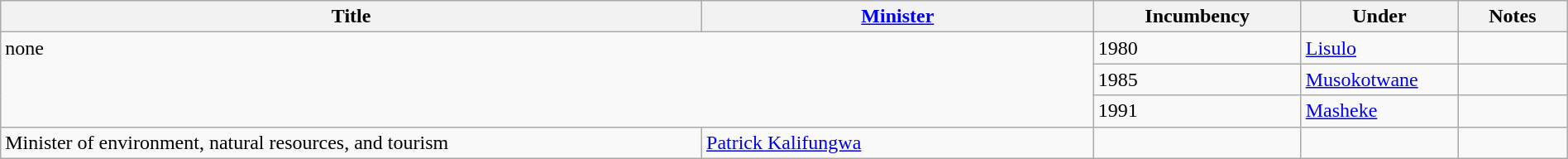<table class="wikitable" style="width:100%;">
<tr>
<th>Title</th>
<th style="width:25%;"><a href='#'>Minister</a></th>
<th style="width:160px;">Incumbency</th>
<th style="width:10%;">Under</th>
<th style="width:7%;">Notes</th>
</tr>
<tr>
<td colspan="2" rowspan="3" style="vertical-align:top;">none</td>
<td>1980</td>
<td><a href='#'>Lisulo</a></td>
<td></td>
</tr>
<tr>
<td>1985</td>
<td><a href='#'>Musokotwane</a></td>
<td></td>
</tr>
<tr>
<td>1991</td>
<td><a href='#'>Masheke</a></td>
<td></td>
</tr>
<tr>
<td>Minister of environment, natural resources, and tourism</td>
<td><a href='#'>Patrick Kalifungwa</a></td>
<td></td>
<td></td>
<td></td>
</tr>
</table>
